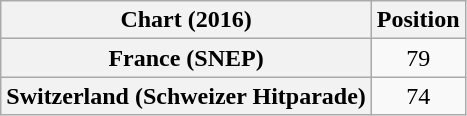<table class="wikitable sortable plainrowheaders" style="text-align:center">
<tr>
<th scope="col">Chart (2016)</th>
<th scope="col">Position</th>
</tr>
<tr>
<th scope="row">France (SNEP)</th>
<td>79</td>
</tr>
<tr>
<th scope="row">Switzerland (Schweizer Hitparade)</th>
<td>74</td>
</tr>
</table>
